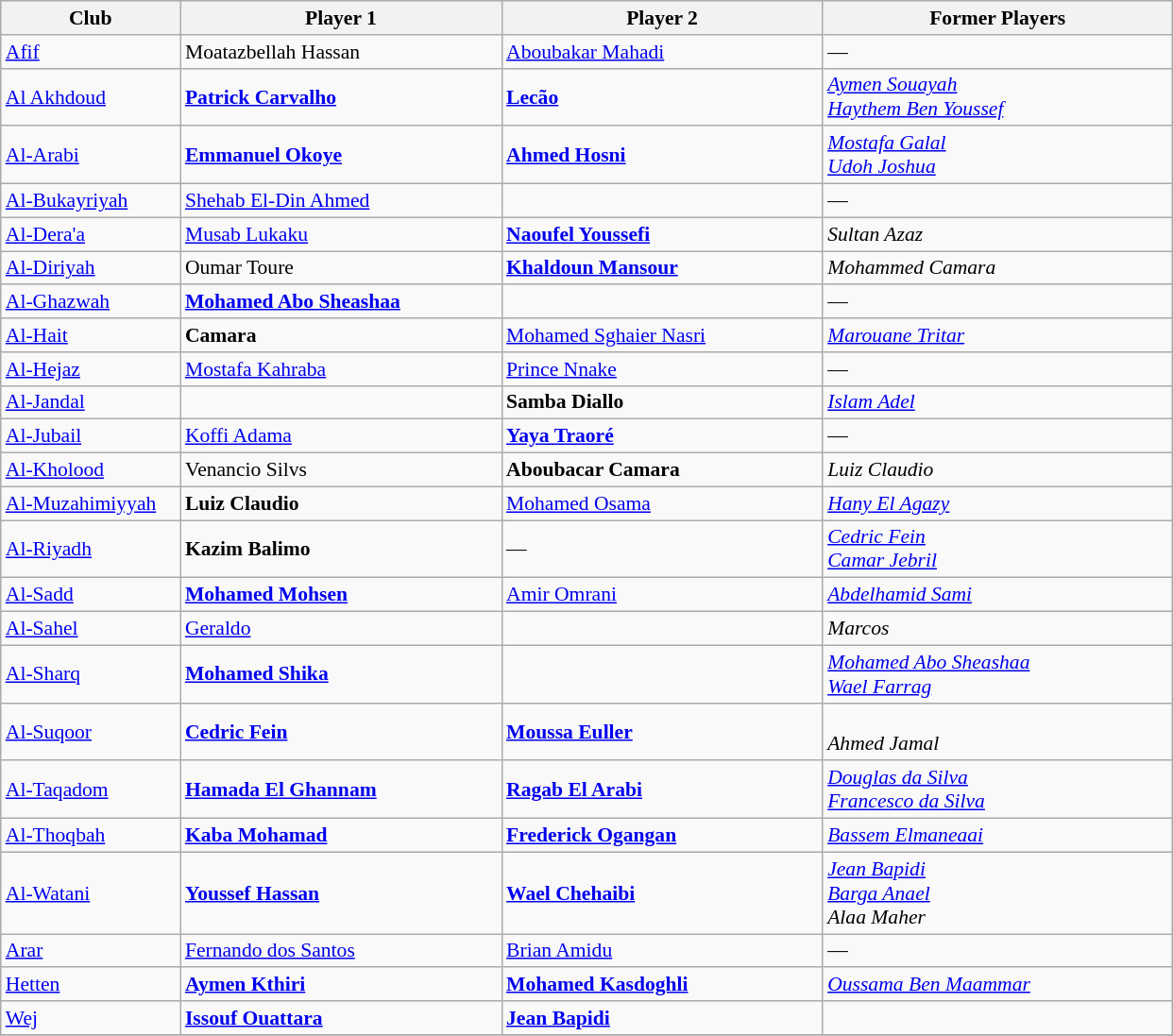<table class="wikitable" border="1" style="text-align: left; font-size:90%">
<tr>
<th width="120">Club</th>
<th width="220">Player 1</th>
<th width="220">Player 2</th>
<th width="240">Former Players</th>
</tr>
<tr>
<td><a href='#'>Afif</a></td>
<td> Moatazbellah Hassan</td>
<td> <a href='#'>Aboubakar Mahadi</a></td>
<td>—</td>
</tr>
<tr>
<td><a href='#'>Al Akhdoud</a></td>
<td> <strong><a href='#'>Patrick Carvalho</a></strong></td>
<td> <strong><a href='#'>Lecão</a></strong></td>
<td> <em><a href='#'>Aymen Souayah</a></em><br> <em> <a href='#'>Haythem Ben Youssef</a></em></td>
</tr>
<tr>
<td><a href='#'>Al-Arabi</a></td>
<td> <strong><a href='#'>Emmanuel Okoye</a></strong></td>
<td> <strong><a href='#'>Ahmed Hosni</a></strong></td>
<td> <em><a href='#'>Mostafa Galal</a></em><br> <em> <a href='#'>Udoh Joshua</a></em></td>
</tr>
<tr>
<td><a href='#'>Al-Bukayriyah</a></td>
<td> <a href='#'>Shehab El-Din Ahmed</a></td>
<td> </td>
<td>—</td>
</tr>
<tr>
<td><a href='#'>Al-Dera'a</a></td>
<td> <a href='#'>Musab Lukaku</a></td>
<td> <strong><a href='#'>Naoufel Youssefi</a></strong></td>
<td> <em>Sultan Azaz</em></td>
</tr>
<tr>
<td><a href='#'>Al-Diriyah</a></td>
<td> Oumar Toure</td>
<td> <strong><a href='#'>Khaldoun Mansour</a></strong></td>
<td> <em>Mohammed Camara</em></td>
</tr>
<tr>
<td><a href='#'>Al-Ghazwah</a></td>
<td> <strong><a href='#'>Mohamed Abo Sheashaa</a></strong></td>
<td> <strong></strong></td>
<td>—</td>
</tr>
<tr>
<td><a href='#'>Al-Hait</a></td>
<td> <strong>Camara</strong></td>
<td> <a href='#'>Mohamed Sghaier Nasri</a></td>
<td> <em><a href='#'>Marouane Tritar</a></em></td>
</tr>
<tr>
<td><a href='#'>Al-Hejaz</a></td>
<td> <a href='#'>Mostafa Kahraba</a></td>
<td> <a href='#'>Prince Nnake</a></td>
<td>—</td>
</tr>
<tr>
<td><a href='#'>Al-Jandal</a></td>
<td> </td>
<td> <strong>Samba Diallo</strong></td>
<td> <em><a href='#'>Islam Adel</a></em></td>
</tr>
<tr>
<td><a href='#'>Al-Jubail</a></td>
<td> <a href='#'>Koffi Adama</a></td>
<td> <strong><a href='#'>Yaya Traoré</a></strong></td>
<td>—</td>
</tr>
<tr>
<td><a href='#'>Al-Kholood</a></td>
<td> Venancio Silvs</td>
<td> <strong>Aboubacar Camara</strong></td>
<td> <em>Luiz Claudio</em></td>
</tr>
<tr>
<td><a href='#'>Al-Muzahimiyyah</a></td>
<td> <strong>Luiz Claudio</strong></td>
<td> <a href='#'>Mohamed Osama</a></td>
<td> <em><a href='#'>Hany El Agazy</a></em></td>
</tr>
<tr>
<td><a href='#'>Al-Riyadh</a></td>
<td> <strong>Kazim Balimo</strong></td>
<td>—</td>
<td> <em><a href='#'>Cedric Fein</a></em><br> <em> <a href='#'>Camar Jebril</a></em></td>
</tr>
<tr>
<td><a href='#'>Al-Sadd</a></td>
<td> <strong><a href='#'>Mohamed Mohsen</a></strong></td>
<td> <a href='#'>Amir Omrani</a></td>
<td> <em><a href='#'>Abdelhamid Sami</a></em></td>
</tr>
<tr>
<td><a href='#'>Al-Sahel</a></td>
<td> <a href='#'>Geraldo</a></td>
<td> <strong></strong></td>
<td> <em>Marcos</em></td>
</tr>
<tr>
<td><a href='#'>Al-Sharq</a></td>
<td> <strong><a href='#'>Mohamed Shika</a></strong></td>
<td> <strong></strong></td>
<td> <em><a href='#'>Mohamed Abo Sheashaa</a></em><br>  <em><a href='#'>Wael Farrag</a></em></td>
</tr>
<tr>
<td><a href='#'>Al-Suqoor</a></td>
<td> <strong><a href='#'>Cedric Fein</a></strong></td>
<td> <strong><a href='#'>Moussa Euller</a></strong></td>
<td> <em></em><br>  <em>Ahmed Jamal</em></td>
</tr>
<tr>
<td><a href='#'>Al-Taqadom</a></td>
<td> <strong><a href='#'>Hamada El Ghannam</a></strong></td>
<td> <strong><a href='#'>Ragab El Arabi</a></strong></td>
<td> <em><a href='#'>Douglas da Silva</a></em><br> <em> <a href='#'>Francesco da Silva</a></em></td>
</tr>
<tr>
<td><a href='#'>Al-Thoqbah</a></td>
<td> <strong><a href='#'>Kaba Mohamad</a></strong></td>
<td> <strong><a href='#'>Frederick Ogangan</a></strong></td>
<td> <em><a href='#'>Bassem Elmaneaai</a></em></td>
</tr>
<tr>
<td><a href='#'>Al-Watani</a></td>
<td> <strong><a href='#'>Youssef Hassan</a></strong></td>
<td> <strong><a href='#'>Wael Chehaibi</a></strong></td>
<td> <em><a href='#'>Jean Bapidi</a></em><br> <em> <a href='#'>Barga Anael</a></em><br> <em> Alaa Maher</em></td>
</tr>
<tr>
<td><a href='#'>Arar</a></td>
<td> <a href='#'>Fernando dos Santos</a></td>
<td> <a href='#'>Brian Amidu</a></td>
<td>—</td>
</tr>
<tr>
<td><a href='#'>Hetten</a></td>
<td> <strong><a href='#'>Aymen Kthiri</a></strong></td>
<td> <strong><a href='#'>Mohamed Kasdoghli</a></strong></td>
<td> <em><a href='#'>Oussama Ben Maammar</a></em></td>
</tr>
<tr>
<td><a href='#'>Wej</a></td>
<td> <strong><a href='#'>Issouf Ouattara</a></strong></td>
<td> <strong><a href='#'>Jean Bapidi</a></strong></td>
<td> <em></em></td>
</tr>
<tr>
</tr>
</table>
